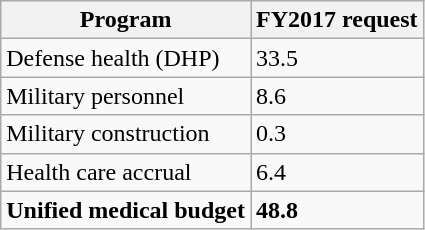<table class="wikitable">
<tr>
<th>Program</th>
<th>FY2017 request</th>
</tr>
<tr>
<td>Defense health (DHP)</td>
<td>33.5</td>
</tr>
<tr>
<td>Military personnel</td>
<td>8.6</td>
</tr>
<tr>
<td>Military construction</td>
<td>0.3</td>
</tr>
<tr>
<td>Health care accrual</td>
<td>6.4</td>
</tr>
<tr>
<td><strong>Unified medical budget</strong></td>
<td><strong>48.8</strong></td>
</tr>
</table>
